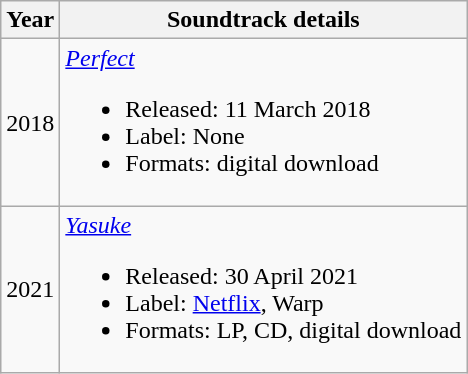<table class="wikitable" style="text-align:center;">
<tr>
<th>Year</th>
<th>Soundtrack details</th>
</tr>
<tr>
<td>2018</td>
<td align="left"><em><a href='#'>Perfect</a></em><br><ul><li>Released: 11 March 2018</li><li>Label: None</li><li>Formats: digital download</li></ul></td>
</tr>
<tr>
<td>2021</td>
<td align="left"><em><a href='#'>Yasuke</a></em><br><ul><li>Released: 30 April 2021</li><li>Label: <a href='#'>Netflix</a>, Warp</li><li>Formats: LP, CD, digital download</li></ul></td>
</tr>
</table>
